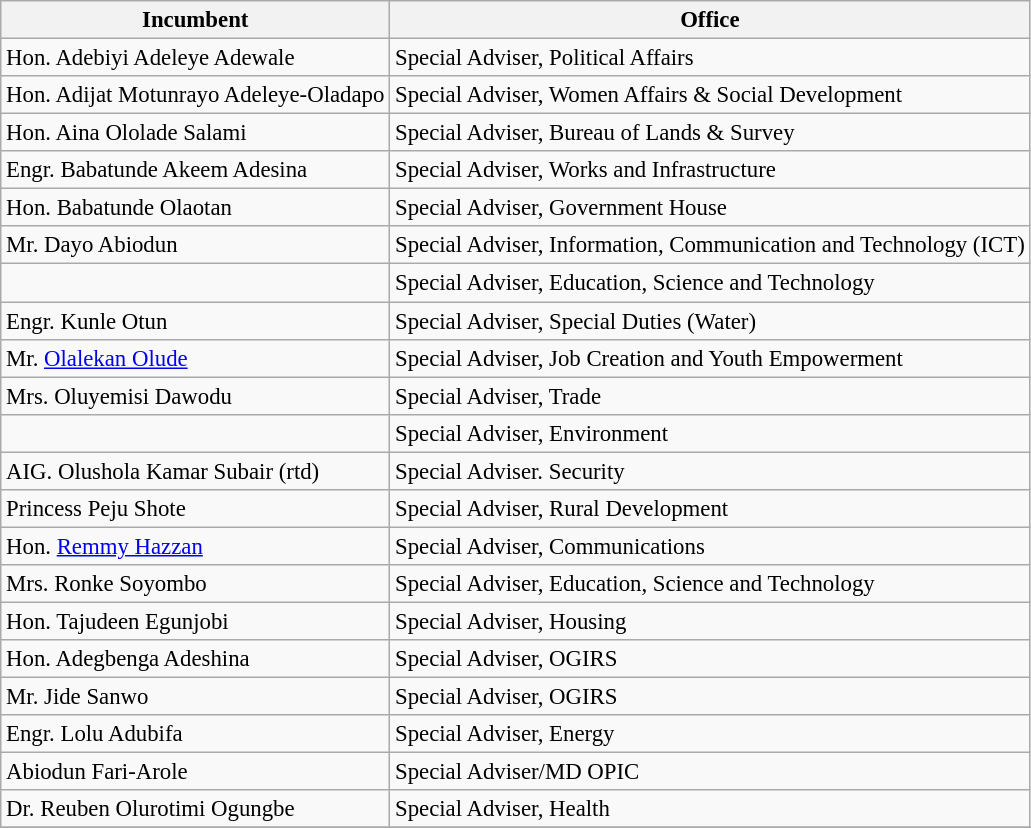<table class="wikitable" style="font-size: 95%;">
<tr>
<th>Incumbent</th>
<th>Office</th>
</tr>
<tr>
<td>Hon. Adebiyi Adeleye Adewale</td>
<td>Special Adviser, Political Affairs</td>
</tr>
<tr>
<td>Hon. Adijat Motunrayo Adeleye-Oladapo</td>
<td>Special Adviser, Women Affairs & Social Development</td>
</tr>
<tr>
<td>Hon. Aina Ololade Salami</td>
<td>Special Adviser, Bureau of Lands & Survey</td>
</tr>
<tr>
<td>Engr. Babatunde Akeem Adesina</td>
<td>Special Adviser, Works and Infrastructure</td>
</tr>
<tr>
<td>Hon. Babatunde Olaotan</td>
<td>Special Adviser, Government House</td>
</tr>
<tr>
<td>Mr. Dayo Abiodun</td>
<td>Special Adviser, Information, Communication and Technology (ICT)</td>
</tr>
<tr>
<td></td>
<td>Special Adviser, Education, Science and Technology</td>
</tr>
<tr>
<td>Engr. Kunle Otun</td>
<td>Special Adviser, Special Duties (Water)</td>
</tr>
<tr>
<td>Mr. <a href='#'>Olalekan Olude</a></td>
<td>Special Adviser, Job Creation and Youth Empowerment</td>
</tr>
<tr>
<td>Mrs. Oluyemisi Dawodu</td>
<td>Special Adviser, Trade</td>
</tr>
<tr>
<td></td>
<td>Special Adviser, Environment</td>
</tr>
<tr>
<td>AIG. Olushola Kamar Subair (rtd)</td>
<td>Special Adviser. Security</td>
</tr>
<tr>
<td>Princess Peju Shote</td>
<td>Special Adviser, Rural Development</td>
</tr>
<tr>
<td>Hon. <a href='#'>Remmy Hazzan</a></td>
<td>Special Adviser, Communications</td>
</tr>
<tr>
<td>Mrs. Ronke Soyombo</td>
<td>Special Adviser, Education, Science and Technology</td>
</tr>
<tr>
<td>Hon. Tajudeen Egunjobi</td>
<td>Special Adviser, Housing</td>
</tr>
<tr>
<td>Hon. Adegbenga Adeshina</td>
<td>Special Adviser, OGIRS</td>
</tr>
<tr>
<td>Mr. Jide Sanwo</td>
<td>Special Adviser, OGIRS</td>
</tr>
<tr>
<td>Engr. Lolu Adubifa</td>
<td>Special Adviser, Energy</td>
</tr>
<tr>
<td>Abiodun Fari-Arole</td>
<td>Special Adviser/MD OPIC</td>
</tr>
<tr>
<td>Dr. Reuben Olurotimi Ogungbe</td>
<td>Special Adviser, Health</td>
</tr>
<tr>
</tr>
</table>
